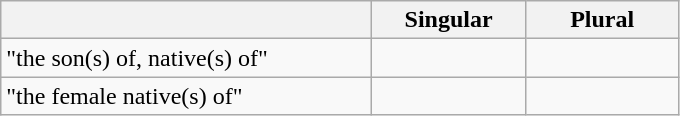<table class="wikitable" border="1">
<tr>
<th width="240"></th>
<th width="95">Singular</th>
<th width="95">Plural</th>
</tr>
<tr>
<td>"the son(s) of, native(s) of"</td>
<td></td>
<td></td>
</tr>
<tr>
<td>"the female native(s) of"</td>
<td></td>
<td></td>
</tr>
</table>
